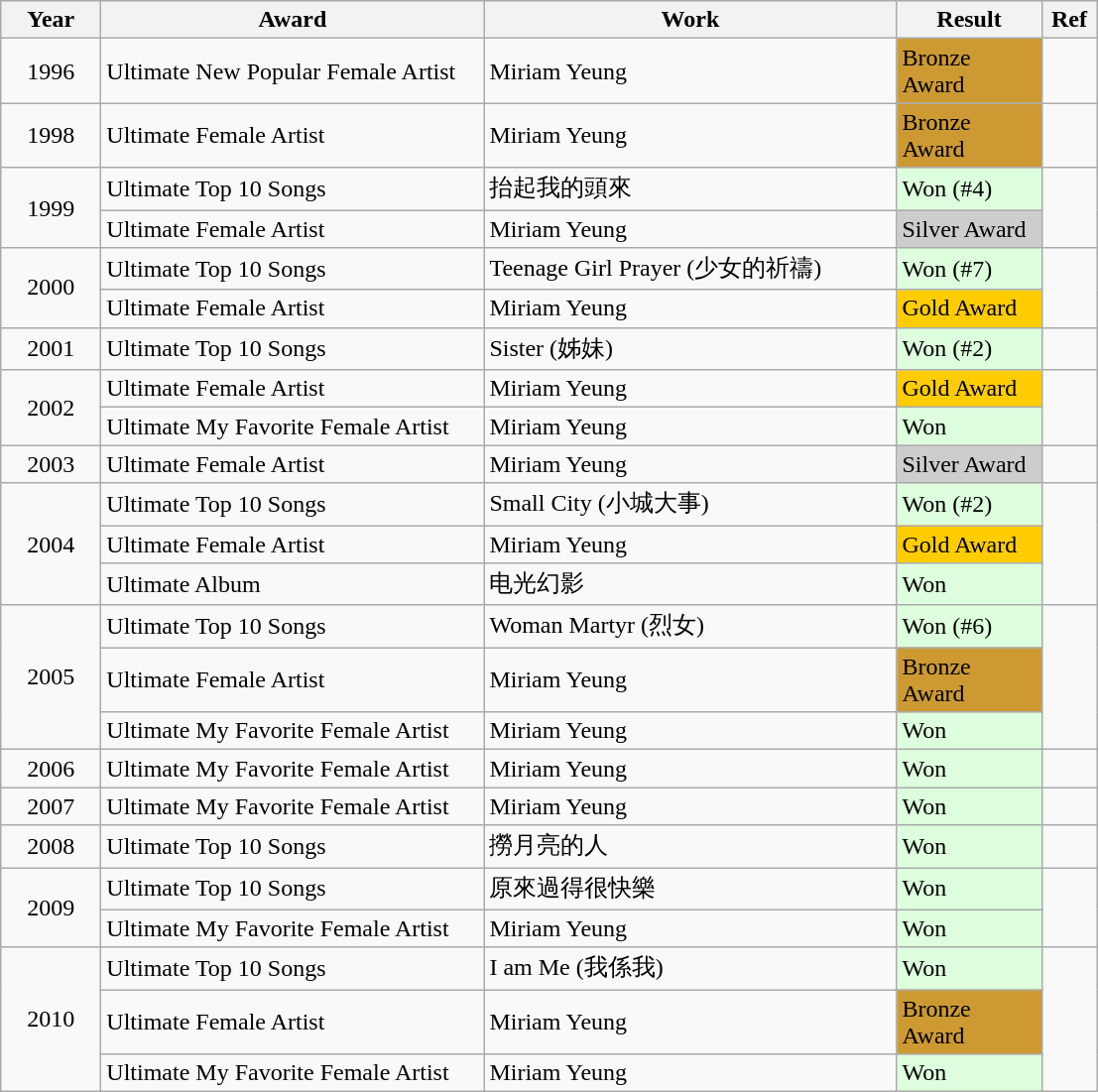<table class="wikitable">
<tr>
<th width=60>Year</th>
<th width="250">Award</th>
<th width="270">Work</th>
<th width="90">Result</th>
<th width="30">Ref</th>
</tr>
<tr>
<td rowspan =1 align="center">1996</td>
<td>Ultimate New Popular Female Artist</td>
<td>Miriam Yeung</td>
<td style="background: #CC9933"><div>Bronze Award</div></td>
<td rowspan = align="center"></td>
</tr>
<tr>
<td rowspan =1 align="center">1998</td>
<td>Ultimate Female Artist</td>
<td>Miriam Yeung</td>
<td style="background: #CC9933"><div>Bronze Award</div></td>
<td rowspan = align="center"></td>
</tr>
<tr>
<td rowspan = "2" align="center">1999</td>
<td>Ultimate Top 10 Songs</td>
<td>抬起我的頭來</td>
<td style="background: #ddffdd"><div>Won (#4)</div></td>
<td rowspan = "2" align="center"></td>
</tr>
<tr>
<td>Ultimate Female Artist</td>
<td>Miriam Yeung</td>
<td style="background: #cdcdcd"><div>Silver Award</div></td>
</tr>
<tr>
<td rowspan = "2" align="center">2000</td>
<td>Ultimate Top 10 Songs</td>
<td>Teenage Girl Prayer (少女的祈禱)</td>
<td style="background: #ddffdd"><div>Won (#7)</div></td>
<td rowspan = "2" align="center"></td>
</tr>
<tr>
<td>Ultimate Female Artist</td>
<td>Miriam Yeung</td>
<td style="background: #FFCC00"><div>Gold Award</div></td>
</tr>
<tr>
<td rowspan =1 align="center">2001</td>
<td>Ultimate Top 10 Songs</td>
<td>Sister (姊妹)</td>
<td style="background: #ddffdd"><div>Won (#2)</div></td>
<td rowspan = align="center"></td>
</tr>
<tr>
<td rowspan = "2" align="center">2002</td>
<td>Ultimate Female Artist</td>
<td>Miriam Yeung</td>
<td style="background: #FFCC00"><div>Gold Award</div></td>
<td rowspan = "2" align="center"></td>
</tr>
<tr>
<td>Ultimate My Favorite Female Artist</td>
<td>Miriam Yeung</td>
<td style="background: #ddffdd"><div>Won </div></td>
</tr>
<tr>
<td rowspan =1 align="center">2003</td>
<td>Ultimate Female Artist</td>
<td>Miriam Yeung</td>
<td style="background: #CDCDCD"><div>Silver Award</div></td>
<td rowspan = align="center"></td>
</tr>
<tr>
<td rowspan = "3" align="center">2004</td>
<td>Ultimate Top 10 Songs</td>
<td>Small City (小城大事)</td>
<td style="background: #ddffdd"><div>Won (#2)</div></td>
<td rowspan = "3" align="center"></td>
</tr>
<tr>
<td>Ultimate Female Artist</td>
<td>Miriam Yeung</td>
<td style="background: #FFCC00"><div>Gold Award</div></td>
</tr>
<tr>
<td>Ultimate Album</td>
<td>电光幻影</td>
<td style="background: #ddffdd"><div>Won </div></td>
</tr>
<tr>
<td rowspan = "3" align="center">2005</td>
<td>Ultimate Top 10 Songs</td>
<td>Woman Martyr (烈女)</td>
<td style="background: #ddffdd"><div>Won (#6)</div></td>
<td rowspan = "3" align="center"></td>
</tr>
<tr>
<td>Ultimate Female Artist</td>
<td>Miriam Yeung</td>
<td style="background: #CC9933"><div>Bronze Award</div></td>
</tr>
<tr>
<td>Ultimate My Favorite Female Artist</td>
<td>Miriam Yeung</td>
<td style="background: #ddffdd"><div>Won </div></td>
</tr>
<tr>
<td align="center">2006</td>
<td>Ultimate My Favorite Female Artist</td>
<td>Miriam Yeung</td>
<td style="background: #ddffdd"><div>Won</div></td>
<td align="center"></td>
</tr>
<tr>
<td align="center">2007</td>
<td>Ultimate My Favorite Female Artist</td>
<td>Miriam Yeung</td>
<td style="background: #ddffdd"><div>Won</div></td>
<td align="center"></td>
</tr>
<tr>
<td rowspan =1  align="center">2008</td>
<td>Ultimate Top 10 Songs</td>
<td>撈月亮的人</td>
<td style="background: #ddffdd"><div>Won</div></td>
<td rowspan =  align="center"></td>
</tr>
<tr>
<td rowspan = "2" align="center">2009</td>
<td>Ultimate Top 10 Songs</td>
<td>原來過得很快樂</td>
<td style="background: #ddffdd"><div>Won</div></td>
<td rowspan = "2" align="center"></td>
</tr>
<tr>
<td>Ultimate My Favorite Female Artist</td>
<td>Miriam Yeung</td>
<td style="background: #ddffdd"><div>Won </div></td>
</tr>
<tr>
<td rowspan = "3" align="center">2010</td>
<td>Ultimate Top 10 Songs</td>
<td>I am Me (我係我)</td>
<td style="background: #ddffdd"><div>Won</div></td>
<td rowspan = "3" align="center"></td>
</tr>
<tr>
<td>Ultimate Female Artist</td>
<td>Miriam Yeung</td>
<td style="background: #CC9933"><div>Bronze Award</div></td>
</tr>
<tr>
<td>Ultimate My Favorite Female Artist</td>
<td>Miriam Yeung</td>
<td style="background: #ddffdd"><div>Won </div></td>
</tr>
</table>
